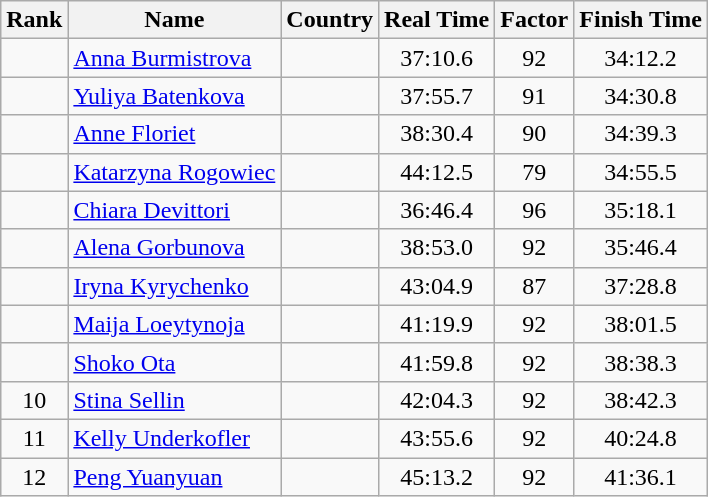<table class="wikitable sortable" style="text-align:center">
<tr>
<th>Rank</th>
<th>Name</th>
<th>Country</th>
<th>Real Time</th>
<th>Factor</th>
<th>Finish Time</th>
</tr>
<tr>
<td></td>
<td align=left><a href='#'>Anna Burmistrova</a></td>
<td align=left></td>
<td>37:10.6</td>
<td>92</td>
<td>34:12.2</td>
</tr>
<tr>
<td></td>
<td align=left><a href='#'>Yuliya Batenkova</a></td>
<td align=left></td>
<td>37:55.7</td>
<td>91</td>
<td>34:30.8</td>
</tr>
<tr>
<td></td>
<td align=left><a href='#'>Anne Floriet</a></td>
<td align=left></td>
<td>38:30.4</td>
<td>90</td>
<td>34:39.3</td>
</tr>
<tr>
<td></td>
<td align=left><a href='#'>Katarzyna Rogowiec</a></td>
<td align=left></td>
<td>44:12.5</td>
<td>79</td>
<td>34:55.5</td>
</tr>
<tr>
<td></td>
<td align=left><a href='#'>Chiara Devittori</a></td>
<td align=left></td>
<td>36:46.4</td>
<td>96</td>
<td>35:18.1</td>
</tr>
<tr>
<td></td>
<td align=left><a href='#'>Alena Gorbunova</a></td>
<td align=left></td>
<td>38:53.0</td>
<td>92</td>
<td>35:46.4</td>
</tr>
<tr>
<td></td>
<td align=left><a href='#'>Iryna Kyrychenko</a></td>
<td align=left></td>
<td>43:04.9</td>
<td>87</td>
<td>37:28.8</td>
</tr>
<tr>
<td></td>
<td align=left><a href='#'>Maija Loeytynoja</a></td>
<td align=left></td>
<td>41:19.9</td>
<td>92</td>
<td>38:01.5</td>
</tr>
<tr>
<td></td>
<td align=left><a href='#'>Shoko Ota</a></td>
<td align=left></td>
<td>41:59.8</td>
<td>92</td>
<td>38:38.3</td>
</tr>
<tr>
<td>10</td>
<td align=left><a href='#'>Stina Sellin</a></td>
<td align=left></td>
<td>42:04.3</td>
<td>92</td>
<td>38:42.3</td>
</tr>
<tr>
<td>11</td>
<td align=left><a href='#'>Kelly Underkofler</a></td>
<td align=left></td>
<td>43:55.6</td>
<td>92</td>
<td>40:24.8</td>
</tr>
<tr>
<td>12</td>
<td align=left><a href='#'>Peng Yuanyuan</a></td>
<td align=left></td>
<td>45:13.2</td>
<td>92</td>
<td>41:36.1</td>
</tr>
</table>
